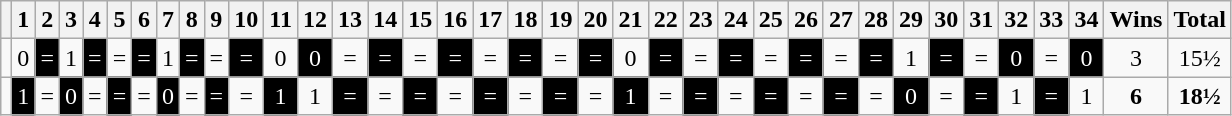<table class="wikitable" style="text-align:center">
<tr>
<th></th>
<th>1</th>
<th>2</th>
<th>3</th>
<th>4</th>
<th>5</th>
<th>6</th>
<th>7</th>
<th>8</th>
<th>9</th>
<th>10</th>
<th>11</th>
<th>12</th>
<th>13</th>
<th>14</th>
<th>15</th>
<th>16</th>
<th>17</th>
<th>18</th>
<th>19</th>
<th>20</th>
<th>21</th>
<th>22</th>
<th>23</th>
<th>24</th>
<th>25</th>
<th>26</th>
<th>27</th>
<th>28</th>
<th>29</th>
<th>30</th>
<th>31</th>
<th>32</th>
<th>33</th>
<th>34</th>
<th>Wins</th>
<th>Total</th>
</tr>
<tr>
<td align=left></td>
<td>0</td>
<td style="background:black; color:white">=</td>
<td>1</td>
<td style="background:black; color:white">=</td>
<td>=</td>
<td style="background:black; color:white">=</td>
<td>1</td>
<td style="background:black; color:white">=</td>
<td>=</td>
<td style="background:black; color:white">=</td>
<td>0</td>
<td style="background:black; color:white">0</td>
<td>=</td>
<td style="background:black; color:white">=</td>
<td>=</td>
<td style="background:black; color:white">=</td>
<td>=</td>
<td style="background:black; color:white">=</td>
<td>=</td>
<td style="background:black; color:white">=</td>
<td>0</td>
<td style="background:black; color:white">=</td>
<td>=</td>
<td style="background:black; color:white">=</td>
<td>=</td>
<td style="background:black; color:white">=</td>
<td>=</td>
<td style="background:black; color:white">=</td>
<td>1</td>
<td style="background:black; color:white">=</td>
<td>=</td>
<td style="background:black; color:white">0</td>
<td>=</td>
<td style="background:black; color:white">0</td>
<td>3</td>
<td>15½</td>
</tr>
<tr>
<td align=left></td>
<td style="background:black; color:white">1</td>
<td>=</td>
<td style="background:black; color:white">0</td>
<td>=</td>
<td style="background:black; color:white">=</td>
<td>=</td>
<td style="background:black; color:white">0</td>
<td>=</td>
<td style="background:black; color:white">=</td>
<td>=</td>
<td style="background:black; color:white">1</td>
<td>1</td>
<td style="background:black; color:white">=</td>
<td>=</td>
<td style="background:black; color:white">=</td>
<td>=</td>
<td style="background:black; color:white">=</td>
<td>=</td>
<td style="background:black; color:white">=</td>
<td>=</td>
<td style="background:black; color:white">1</td>
<td>=</td>
<td style="background:black; color:white">=</td>
<td>=</td>
<td style="background:black; color:white">=</td>
<td>=</td>
<td style="background:black; color:white">=</td>
<td>=</td>
<td style="background:black; color:white">0</td>
<td>=</td>
<td style="background:black; color:white">=</td>
<td>1</td>
<td style="background:black; color:white">=</td>
<td>1</td>
<td><strong>6</strong></td>
<td><strong>18½</strong></td>
</tr>
</table>
